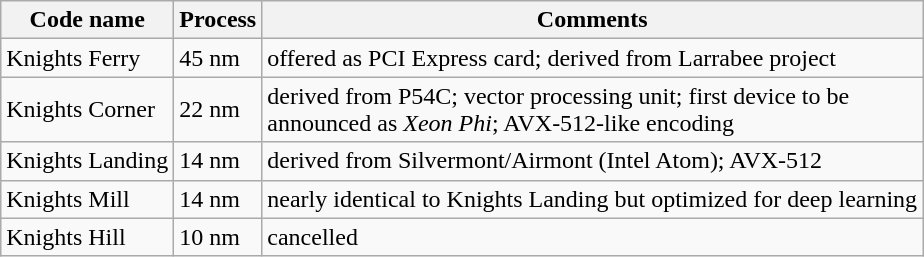<table class="wikitable">
<tr>
<th>Code name</th>
<th>Process</th>
<th>Comments</th>
</tr>
<tr>
<td>Knights Ferry</td>
<td>45 nm</td>
<td>offered as PCI Express card; derived from Larrabee project</td>
</tr>
<tr>
<td>Knights Corner</td>
<td>22 nm</td>
<td style="max-width:0">derived from P54C; vector processing unit; first device to be announced as <em>Xeon Phi</em>; AVX-512-like encoding</td>
</tr>
<tr>
<td>Knights Landing</td>
<td>14 nm</td>
<td>derived from Silvermont/Airmont (Intel Atom); AVX-512</td>
</tr>
<tr>
<td>Knights Mill</td>
<td>14 nm</td>
<td>nearly identical to Knights Landing but optimized for deep learning</td>
</tr>
<tr>
<td>Knights Hill</td>
<td>10 nm</td>
<td>cancelled</td>
</tr>
</table>
